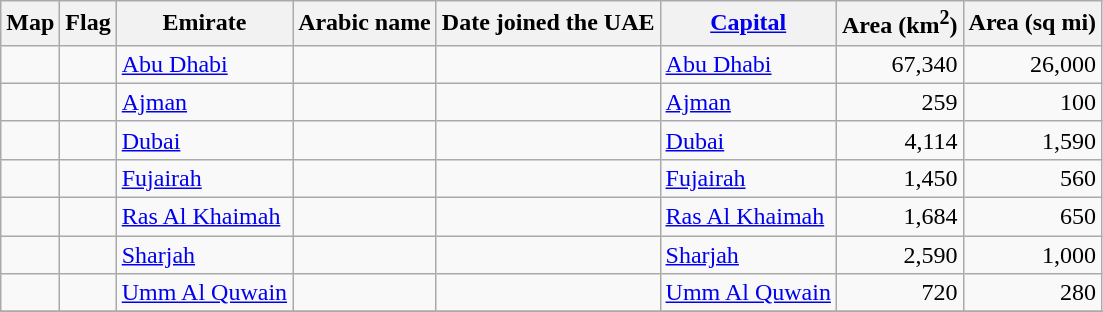<table class="wikitable sortable">
<tr>
<th>Map</th>
<th class="unsortable">Flag</th>
<th>Emirate</th>
<th class="unsortable">Arabic name</th>
<th>Date joined the UAE</th>
<th class="unsortable"><a href='#'>Capital</a></th>
<th>Area (km<sup>2</sup>)</th>
<th>Area (sq mi)</th>
</tr>
<tr>
<td></td>
<td></td>
<td><a href='#'>Abu Dhabi</a></td>
<td align="right"><br><em></em></td>
<td></td>
<td><a href='#'>Abu Dhabi</a></td>
<td align="right">67,340</td>
<td align="right">26,000</td>
</tr>
<tr>
<td></td>
<td></td>
<td><a href='#'>Ajman</a></td>
<td align="right"><br><em></em></td>
<td></td>
<td><a href='#'>Ajman</a></td>
<td align="right">259</td>
<td align="right">100</td>
</tr>
<tr>
<td></td>
<td></td>
<td><a href='#'>Dubai</a></td>
<td align="right"><br><em></em></td>
<td></td>
<td><a href='#'>Dubai</a></td>
<td align="right">4,114</td>
<td align="right">1,590</td>
</tr>
<tr>
<td></td>
<td></td>
<td><a href='#'>Fujairah</a></td>
<td align="right"><br><em></em></td>
<td></td>
<td><a href='#'>Fujairah</a></td>
<td align="right">1,450</td>
<td align="right">560</td>
</tr>
<tr>
<td></td>
<td></td>
<td><a href='#'>Ras Al Khaimah</a></td>
<td align="right"><br><em></em></td>
<td></td>
<td><a href='#'>Ras Al Khaimah</a></td>
<td align="right">1,684</td>
<td align="right">650</td>
</tr>
<tr>
<td></td>
<td></td>
<td><a href='#'>Sharjah</a></td>
<td align="right"><br><em></em></td>
<td></td>
<td><a href='#'>Sharjah</a></td>
<td align="right">2,590</td>
<td align="right">1,000</td>
</tr>
<tr>
<td></td>
<td></td>
<td><a href='#'>Umm Al Quwain</a></td>
<td align="right"><br><em></em></td>
<td></td>
<td><a href='#'>Umm Al Quwain</a></td>
<td align="right">720</td>
<td align="right">280</td>
</tr>
<tr style="background: #f2f2f2;">
</tr>
</table>
